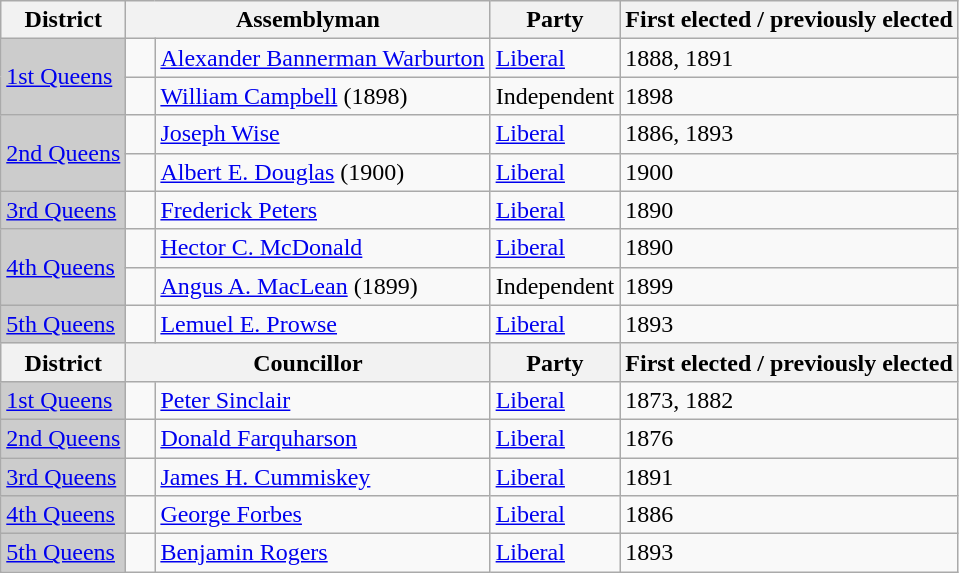<table class="wikitable sortable">
<tr>
<th>District</th>
<th colspan="2">Assemblyman</th>
<th>Party</th>
<th>First elected / previously elected</th>
</tr>
<tr>
<td rowspan=2 bgcolor="CCCCCC"><a href='#'>1st Queens</a></td>
<td>   </td>
<td><a href='#'>Alexander Bannerman Warburton</a></td>
<td><a href='#'>Liberal</a></td>
<td>1888, 1891</td>
</tr>
<tr>
<td> </td>
<td><a href='#'>William Campbell</a> (1898)</td>
<td>Independent</td>
<td>1898</td>
</tr>
<tr>
<td rowspan=2 bgcolor="CCCCCC"><a href='#'>2nd Queens</a></td>
<td>   </td>
<td><a href='#'>Joseph Wise</a></td>
<td><a href='#'>Liberal</a></td>
<td>1886, 1893</td>
</tr>
<tr>
<td> </td>
<td><a href='#'>Albert E. Douglas</a> (1900)</td>
<td><a href='#'>Liberal</a></td>
<td>1900</td>
</tr>
<tr>
<td bgcolor="CCCCCC"><a href='#'>3rd Queens</a></td>
<td>   </td>
<td><a href='#'>Frederick Peters</a></td>
<td><a href='#'>Liberal</a></td>
<td>1890</td>
</tr>
<tr>
<td rowspan=2 bgcolor="CCCCCC"><a href='#'>4th Queens</a></td>
<td>   </td>
<td><a href='#'>Hector C. McDonald</a></td>
<td><a href='#'>Liberal</a></td>
<td>1890</td>
</tr>
<tr>
<td> </td>
<td><a href='#'>Angus A. MacLean</a> (1899)</td>
<td>Independent</td>
<td>1899</td>
</tr>
<tr>
<td bgcolor="CCCCCC"><a href='#'>5th Queens</a></td>
<td>   </td>
<td><a href='#'>Lemuel E. Prowse</a></td>
<td><a href='#'>Liberal</a></td>
<td>1893</td>
</tr>
<tr>
<th>District</th>
<th colspan="2">Councillor</th>
<th>Party</th>
<th>First elected / previously elected</th>
</tr>
<tr>
<td bgcolor="CCCCCC"><a href='#'>1st Queens</a></td>
<td>   </td>
<td><a href='#'>Peter Sinclair</a></td>
<td><a href='#'>Liberal</a></td>
<td>1873, 1882</td>
</tr>
<tr>
<td bgcolor="CCCCCC"><a href='#'>2nd Queens</a></td>
<td>   </td>
<td><a href='#'>Donald Farquharson</a></td>
<td><a href='#'>Liberal</a></td>
<td>1876</td>
</tr>
<tr>
<td bgcolor="CCCCCC"><a href='#'>3rd Queens</a></td>
<td>   </td>
<td><a href='#'>James H. Cummiskey</a></td>
<td><a href='#'>Liberal</a></td>
<td>1891</td>
</tr>
<tr>
<td bgcolor="CCCCCC"><a href='#'>4th Queens</a></td>
<td>   </td>
<td><a href='#'>George Forbes</a></td>
<td><a href='#'>Liberal</a></td>
<td>1886</td>
</tr>
<tr>
<td bgcolor="CCCCCC"><a href='#'>5th Queens</a></td>
<td>   </td>
<td><a href='#'>Benjamin Rogers</a></td>
<td><a href='#'>Liberal</a></td>
<td>1893</td>
</tr>
</table>
